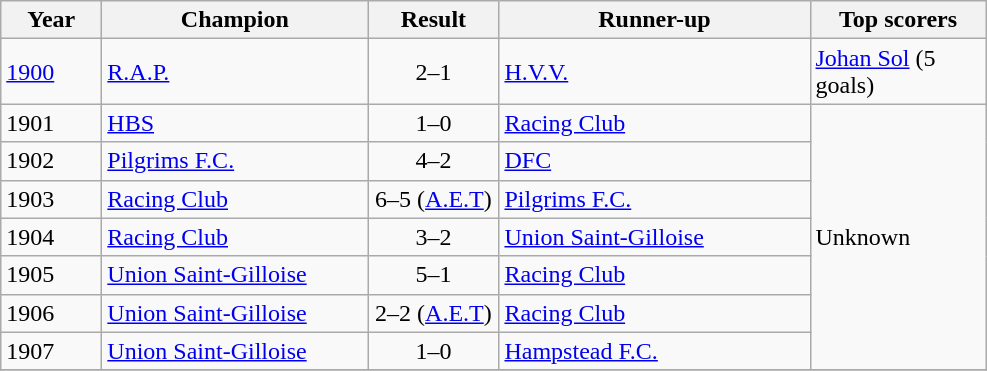<table class="wikitable sortable">
<tr>
<th width=60px>Year</th>
<th width=170px>Champion</th>
<th width=80px>Result</th>
<th width=200px>Runner-up</th>
<th width=110px>Top scorers</th>
</tr>
<tr>
<td><a href='#'>1900</a></td>
<td> <a href='#'>R.A.P.</a></td>
<td align=center>2–1</td>
<td> <a href='#'>H.V.V.</a></td>
<td><a href='#'>Johan Sol</a> (5 goals)</td>
</tr>
<tr>
<td>1901</td>
<td> <a href='#'>HBS</a></td>
<td align=center>1–0</td>
<td> <a href='#'>Racing Club</a></td>
<td rowspan=7>Unknown</td>
</tr>
<tr>
<td>1902</td>
<td> <a href='#'>Pilgrims F.C.</a></td>
<td align=center>4–2</td>
<td> <a href='#'>DFC</a></td>
</tr>
<tr>
<td>1903</td>
<td> <a href='#'>Racing Club</a></td>
<td align=center>6–5 (<a href='#'>A.E.T</a>)</td>
<td> <a href='#'>Pilgrims F.C.</a></td>
</tr>
<tr>
<td>1904</td>
<td> <a href='#'>Racing Club</a></td>
<td align=center>3–2</td>
<td> <a href='#'>Union Saint-Gilloise</a></td>
</tr>
<tr>
<td>1905</td>
<td> <a href='#'>Union Saint-Gilloise</a></td>
<td align=center>5–1</td>
<td> <a href='#'>Racing Club</a></td>
</tr>
<tr>
<td>1906</td>
<td> <a href='#'>Union Saint-Gilloise</a></td>
<td align=center>2–2 (<a href='#'>A.E.T</a>)</td>
<td> <a href='#'>Racing Club</a></td>
</tr>
<tr>
<td>1907</td>
<td> <a href='#'>Union Saint-Gilloise</a></td>
<td align=center>1–0</td>
<td> <a href='#'>Hampstead F.C.</a></td>
</tr>
<tr>
</tr>
</table>
